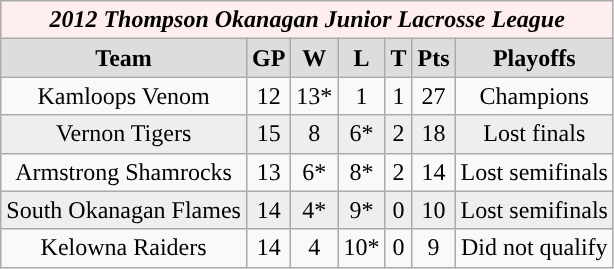<table class="wikitable">
<tr align="center" bgcolor="#ffeeee">
<td colspan="7”"><strong><em>2012 Thompson Okanagan Junior Lacrosse League</em></strong></td>
</tr>
<tr align="center"  bgcolor="#dddddd">
<td><strong>Team </strong></td>
<td><strong> GP </strong></td>
<td><strong> W </strong></td>
<td><strong> L </strong></td>
<td><strong> T </strong></td>
<td><strong>Pts</strong></td>
<td><strong>Playoffs</strong></td>
</tr>
<tr align="center">
<td>Kamloops Venom</td>
<td>12</td>
<td>13*</td>
<td>1</td>
<td>1</td>
<td>27</td>
<td>Champions</td>
</tr>
<tr align="center" bgcolor="#eeeeee">
<td>Vernon Tigers</td>
<td>15</td>
<td>8</td>
<td>6*</td>
<td>2</td>
<td>18</td>
<td>Lost finals</td>
</tr>
<tr align="center">
<td>Armstrong Shamrocks</td>
<td>13</td>
<td>6*</td>
<td>8*</td>
<td>2</td>
<td>14</td>
<td>Lost semifinals</td>
</tr>
<tr align="center" bgcolor="#eeeeee">
<td>South Okanagan Flames</td>
<td>14</td>
<td>4*</td>
<td>9*</td>
<td>0</td>
<td>10</td>
<td>Lost semifinals</td>
</tr>
<tr align="center">
<td>Kelowna Raiders</td>
<td>14</td>
<td>4</td>
<td>10*</td>
<td>0</td>
<td>9</td>
<td>Did not qualify</td>
</tr>
</table>
